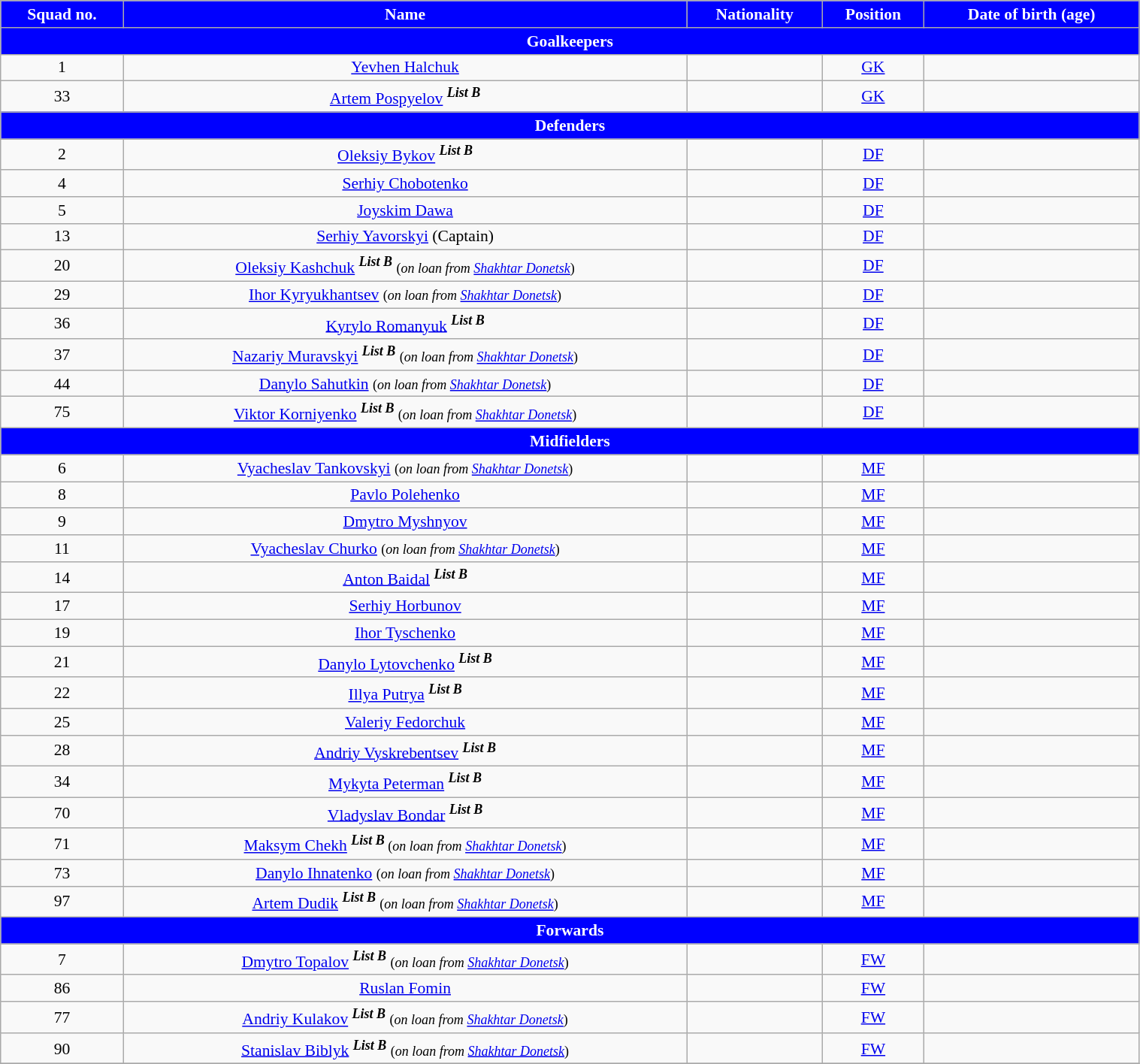<table class="wikitable" style="text-align:center; font-size:90%; width:80%">
<tr>
<th style="background:#0000ff; color:white; text-align:center">Squad no.</th>
<th style="background:#0000ff; color:white; text-align:center">Name</th>
<th style="background:#0000ff; color:white; text-align:center">Nationality</th>
<th style="background:#0000ff; color:white; text-align:center">Position</th>
<th style="background:#0000ff; color:white; text-align:center">Date of birth (age)</th>
</tr>
<tr>
<th colspan="6" style="background:#0000ff; color:white; text-align:center">Goalkeepers</th>
</tr>
<tr>
<td>1</td>
<td><a href='#'>Yevhen Halchuk</a></td>
<td></td>
<td><a href='#'>GK</a></td>
<td></td>
</tr>
<tr>
<td>33</td>
<td><a href='#'>Artem Pospyelov</a> <sup><strong><em>List B</em></strong></sup></td>
<td></td>
<td><a href='#'>GK</a></td>
<td></td>
</tr>
<tr>
<th colspan="6" style="background:#0000ff; color:white; text-align:center">Defenders</th>
</tr>
<tr>
<td>2</td>
<td><a href='#'>Oleksiy Bykov</a> <sup><strong><em>List B</em></strong></sup></td>
<td></td>
<td><a href='#'>DF</a></td>
<td></td>
</tr>
<tr>
<td>4</td>
<td><a href='#'>Serhiy Chobotenko</a></td>
<td></td>
<td><a href='#'>DF</a></td>
<td></td>
</tr>
<tr>
<td>5</td>
<td><a href='#'>Joyskim Dawa</a></td>
<td></td>
<td><a href='#'>DF</a></td>
<td></td>
</tr>
<tr>
<td>13</td>
<td><a href='#'>Serhiy Yavorskyi</a> (Captain)</td>
<td></td>
<td><a href='#'>DF</a></td>
<td></td>
</tr>
<tr>
<td>20</td>
<td><a href='#'>Oleksiy Kashchuk</a> <sup><strong><em>List B</em></strong></sup> <small> (<em>on loan from <a href='#'>Shakhtar Donetsk</a></em>)</small></td>
<td></td>
<td><a href='#'>DF</a></td>
<td></td>
</tr>
<tr>
<td>29</td>
<td><a href='#'>Ihor Kyryukhantsev</a> <small> (<em>on loan from <a href='#'>Shakhtar Donetsk</a></em>)</small></td>
<td></td>
<td><a href='#'>DF</a></td>
<td></td>
</tr>
<tr>
<td>36</td>
<td><a href='#'>Kyrylo Romanyuk</a> <sup><strong><em>List B</em></strong></sup></td>
<td></td>
<td><a href='#'>DF</a></td>
<td></td>
</tr>
<tr>
<td>37</td>
<td><a href='#'>Nazariy Muravskyi</a> <sup><strong><em>List B</em></strong></sup> <small> (<em>on loan from <a href='#'>Shakhtar Donetsk</a></em>)</small></td>
<td></td>
<td><a href='#'>DF</a></td>
<td></td>
</tr>
<tr>
<td>44</td>
<td><a href='#'>Danylo Sahutkin</a> <small> (<em>on loan from <a href='#'>Shakhtar Donetsk</a></em>)</small></td>
<td></td>
<td><a href='#'>DF</a></td>
<td></td>
</tr>
<tr>
<td>75</td>
<td><a href='#'>Viktor Korniyenko</a> <sup><strong><em>List B</em></strong></sup> <small> (<em>on loan from <a href='#'>Shakhtar Donetsk</a></em>)</small></td>
<td></td>
<td><a href='#'>DF</a></td>
<td></td>
</tr>
<tr>
<th colspan="6" style="background:#0000ff; color:white; text-align:center">Midfielders</th>
</tr>
<tr>
<td>6</td>
<td><a href='#'>Vyacheslav Tankovskyi</a> <small> (<em>on loan from <a href='#'>Shakhtar Donetsk</a></em>)</small></td>
<td></td>
<td><a href='#'>MF</a></td>
<td></td>
</tr>
<tr>
<td>8</td>
<td><a href='#'>Pavlo Polehenko</a></td>
<td></td>
<td><a href='#'>MF</a></td>
<td></td>
</tr>
<tr>
<td>9</td>
<td><a href='#'>Dmytro Myshnyov</a></td>
<td></td>
<td><a href='#'>MF</a></td>
<td></td>
</tr>
<tr>
<td>11</td>
<td><a href='#'>Vyacheslav Churko</a> <small> (<em>on loan from <a href='#'>Shakhtar Donetsk</a></em>)</small></td>
<td></td>
<td><a href='#'>MF</a></td>
<td></td>
</tr>
<tr>
<td>14</td>
<td><a href='#'>Anton Baidal</a> <sup><strong><em>List B</em></strong></sup></td>
<td></td>
<td><a href='#'>MF</a></td>
<td></td>
</tr>
<tr>
<td>17</td>
<td><a href='#'>Serhiy Horbunov</a></td>
<td></td>
<td><a href='#'>MF</a></td>
<td></td>
</tr>
<tr>
<td>19</td>
<td><a href='#'>Ihor Tyschenko</a></td>
<td></td>
<td><a href='#'>MF</a></td>
<td></td>
</tr>
<tr>
<td>21</td>
<td><a href='#'>Danylo Lytovchenko</a> <sup><strong><em>List B</em></strong></sup></td>
<td></td>
<td><a href='#'>MF</a></td>
<td></td>
</tr>
<tr>
<td>22</td>
<td><a href='#'>Illya Putrya</a> <sup><strong><em>List B</em></strong></sup></td>
<td></td>
<td><a href='#'>MF</a></td>
<td></td>
</tr>
<tr>
<td>25</td>
<td><a href='#'>Valeriy Fedorchuk</a></td>
<td></td>
<td><a href='#'>MF</a></td>
<td></td>
</tr>
<tr>
<td>28</td>
<td><a href='#'>Andriy Vyskrebentsev</a> <sup><strong><em>List B</em></strong></sup></td>
<td></td>
<td><a href='#'>MF</a></td>
<td></td>
</tr>
<tr>
<td>34</td>
<td><a href='#'>Mykyta Peterman</a> <sup><strong><em>List B</em></strong></sup></td>
<td></td>
<td><a href='#'>MF</a></td>
<td></td>
</tr>
<tr>
<td>70</td>
<td><a href='#'>Vladyslav Bondar</a> <sup><strong><em>List B</em></strong></sup></td>
<td></td>
<td><a href='#'>MF</a></td>
<td></td>
</tr>
<tr>
<td>71</td>
<td><a href='#'>Maksym Chekh</a> <sup><strong><em>List B</em></strong></sup><small> (<em>on loan from <a href='#'>Shakhtar Donetsk</a></em>)</small></td>
<td></td>
<td><a href='#'>MF</a></td>
<td></td>
</tr>
<tr>
<td>73</td>
<td><a href='#'>Danylo Ihnatenko</a> <small> (<em>on loan from <a href='#'>Shakhtar Donetsk</a></em>)</small></td>
<td></td>
<td><a href='#'>MF</a></td>
<td></td>
</tr>
<tr>
<td>97</td>
<td><a href='#'>Artem Dudik</a> <sup><strong><em>List B</em></strong></sup> <small> (<em>on loan from <a href='#'>Shakhtar Donetsk</a></em>)</small></td>
<td></td>
<td><a href='#'>MF</a></td>
<td></td>
</tr>
<tr>
<th colspan="7" style="background:#0000ff; color:white; text-align:center">Forwards</th>
</tr>
<tr>
<td>7</td>
<td><a href='#'>Dmytro Topalov</a> <sup><strong><em>List B</em></strong></sup> <small> (<em>on loan from <a href='#'>Shakhtar Donetsk</a></em>)</small></td>
<td></td>
<td><a href='#'>FW</a></td>
<td></td>
</tr>
<tr>
<td>86</td>
<td><a href='#'>Ruslan Fomin</a></td>
<td></td>
<td><a href='#'>FW</a></td>
<td></td>
</tr>
<tr>
<td>77</td>
<td><a href='#'>Andriy Kulakov</a> <sup><strong><em>List B</em></strong></sup> <small> (<em>on loan from <a href='#'>Shakhtar Donetsk</a></em>)</small></td>
<td></td>
<td><a href='#'>FW</a></td>
<td></td>
</tr>
<tr>
<td>90</td>
<td><a href='#'>Stanislav Biblyk</a> <sup><strong><em>List B</em></strong></sup> <small> (<em>on loan from <a href='#'>Shakhtar Donetsk</a></em>)</small></td>
<td></td>
<td><a href='#'>FW</a></td>
<td></td>
</tr>
<tr>
</tr>
</table>
